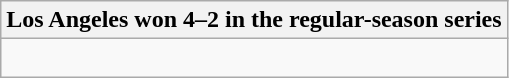<table class="wikitable collapsible collapsed">
<tr>
<th>Los Angeles won 4–2 in the regular-season series</th>
</tr>
<tr>
<td><br>




</td>
</tr>
</table>
